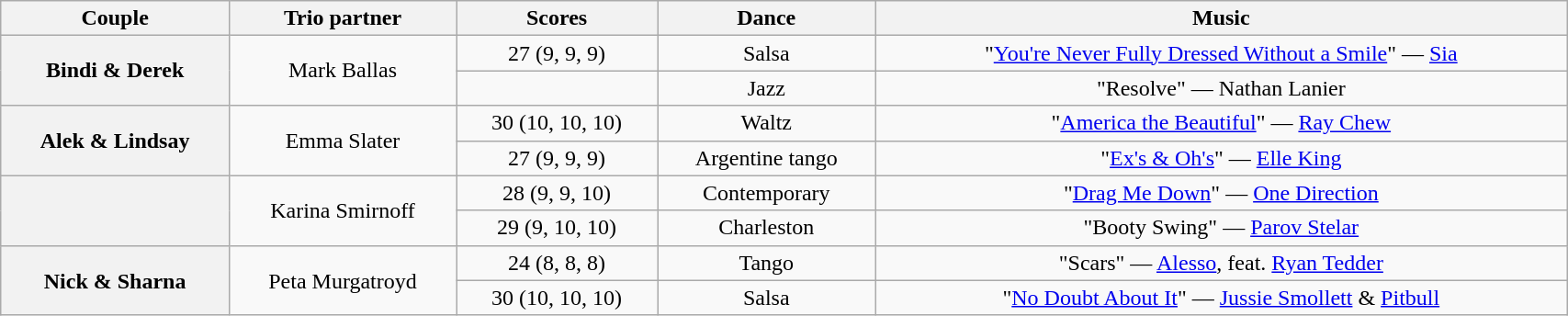<table class="wikitable sortable" style="text-align:center; width:90%">
<tr>
<th scope="col">Couple</th>
<th scope="col" class="unsortable">Trio partner</th>
<th scope="col">Scores</th>
<th scope="col" class="unsortable">Dance</th>
<th scope="col" class="unsortable">Music</th>
</tr>
<tr>
<th scope="row" rowspan=2>Bindi & Derek</th>
<td rowspan=2>Mark Ballas</td>
<td>27 (9, 9, 9)</td>
<td>Salsa</td>
<td>"<a href='#'>You're Never Fully Dressed Without a Smile</a>" — <a href='#'>Sia</a></td>
</tr>
<tr>
<td></td>
<td>Jazz</td>
<td>"Resolve" — Nathan Lanier</td>
</tr>
<tr>
<th scope="row" rowspan=2>Alek & Lindsay</th>
<td rowspan=2>Emma Slater</td>
<td>30 (10, 10, 10)</td>
<td>Waltz</td>
<td>"<a href='#'>America the Beautiful</a>" — <a href='#'>Ray Chew</a></td>
</tr>
<tr>
<td>27 (9, 9, 9)</td>
<td>Argentine tango</td>
<td>"<a href='#'>Ex's & Oh's</a>" — <a href='#'>Elle King</a></td>
</tr>
<tr>
<th scope="row" rowspan=2></th>
<td rowspan=2>Karina Smirnoff</td>
<td>28 (9, 9, 10)</td>
<td>Contemporary</td>
<td>"<a href='#'>Drag Me Down</a>" — <a href='#'>One Direction</a></td>
</tr>
<tr>
<td>29 (9, 10, 10)</td>
<td>Charleston</td>
<td>"Booty Swing" — <a href='#'>Parov Stelar</a></td>
</tr>
<tr>
<th scope="row" rowspan=2>Nick & Sharna</th>
<td rowspan=2>Peta Murgatroyd</td>
<td>24 (8, 8, 8)</td>
<td>Tango</td>
<td>"Scars" — <a href='#'>Alesso</a>, feat. <a href='#'>Ryan Tedder</a></td>
</tr>
<tr>
<td>30 (10, 10, 10)</td>
<td>Salsa</td>
<td>"<a href='#'>No Doubt About It</a>" — <a href='#'>Jussie Smollett</a> & <a href='#'>Pitbull</a></td>
</tr>
</table>
